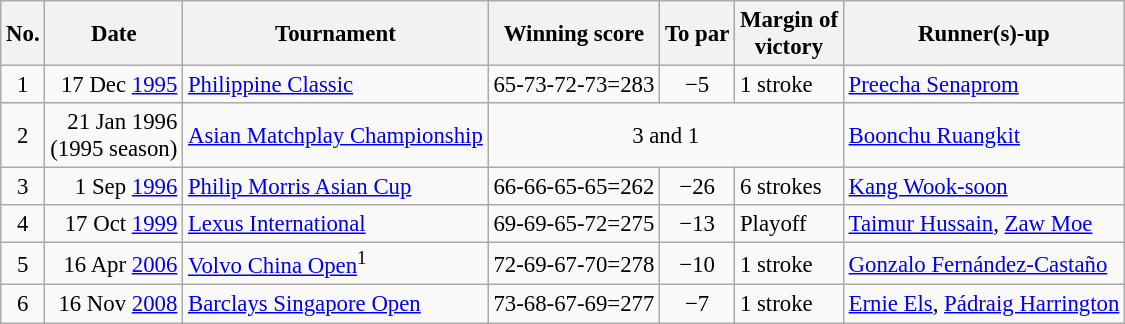<table class="wikitable" style="font-size:95%;">
<tr>
<th>No.</th>
<th>Date</th>
<th>Tournament</th>
<th>Winning score</th>
<th>To par</th>
<th>Margin of<br>victory</th>
<th>Runner(s)-up</th>
</tr>
<tr>
<td align=center>1</td>
<td align=right>17 Dec <a href='#'>1995</a></td>
<td><a href='#'>Philippine Classic</a></td>
<td align=right>65-73-72-73=283</td>
<td align=center>−5</td>
<td>1 stroke</td>
<td> <a href='#'>Preecha Senaprom</a></td>
</tr>
<tr>
<td align=center>2</td>
<td align=right>21 Jan 1996<br>(1995 season)</td>
<td><a href='#'>Asian Matchplay Championship</a></td>
<td colspan=3 align=center>3 and 1</td>
<td> <a href='#'>Boonchu Ruangkit</a></td>
</tr>
<tr>
<td align=center>3</td>
<td align=right>1 Sep <a href='#'>1996</a></td>
<td><a href='#'>Philip Morris Asian Cup</a></td>
<td align=right>66-66-65-65=262</td>
<td align=center>−26</td>
<td>6 strokes</td>
<td> <a href='#'>Kang Wook-soon</a></td>
</tr>
<tr>
<td align=center>4</td>
<td align=right>17 Oct <a href='#'>1999</a></td>
<td><a href='#'>Lexus International</a></td>
<td align=right>69-69-65-72=275</td>
<td align=center>−13</td>
<td>Playoff</td>
<td> <a href='#'>Taimur Hussain</a>,  <a href='#'>Zaw Moe</a></td>
</tr>
<tr>
<td align=center>5</td>
<td align=right>16 Apr <a href='#'>2006</a></td>
<td><a href='#'>Volvo China Open</a><sup>1</sup></td>
<td align=right>72-69-67-70=278</td>
<td align=center>−10</td>
<td>1 stroke</td>
<td> <a href='#'>Gonzalo Fernández-Castaño</a></td>
</tr>
<tr>
<td align=center>6</td>
<td align=right>16 Nov <a href='#'>2008</a></td>
<td><a href='#'>Barclays Singapore Open</a></td>
<td align=right>73-68-67-69=277</td>
<td align=center>−7</td>
<td>1 stroke</td>
<td> <a href='#'>Ernie Els</a>,  <a href='#'>Pádraig Harrington</a></td>
</tr>
</table>
